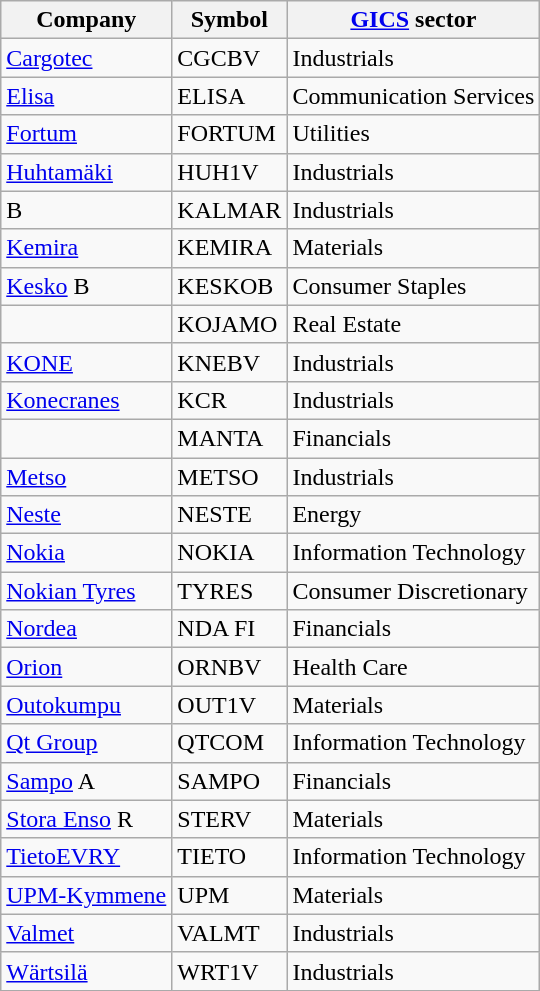<table class="wikitable sortable" cellpadding=2 cellspacing=2>
<tr>
<th>Company</th>
<th>Symbol</th>
<th><a href='#'>GICS</a> sector</th>
</tr>
<tr>
<td><a href='#'>Cargotec</a></td>
<td>CGCBV</td>
<td>Industrials</td>
</tr>
<tr>
<td><a href='#'>Elisa</a></td>
<td>ELISA</td>
<td>Communication Services</td>
</tr>
<tr>
<td><a href='#'>Fortum</a></td>
<td>FORTUM</td>
<td>Utilities</td>
</tr>
<tr>
<td><a href='#'>Huhtamäki</a></td>
<td>HUH1V</td>
<td>Industrials</td>
</tr>
<tr>
<td> B</td>
<td>KALMAR</td>
<td>Industrials</td>
</tr>
<tr>
<td><a href='#'>Kemira</a></td>
<td>KEMIRA</td>
<td>Materials</td>
</tr>
<tr>
<td><a href='#'>Kesko</a> B</td>
<td>KESKOB</td>
<td>Consumer Staples</td>
</tr>
<tr>
<td></td>
<td>KOJAMO</td>
<td>Real Estate</td>
</tr>
<tr>
<td><a href='#'>KONE</a></td>
<td>KNEBV</td>
<td>Industrials</td>
</tr>
<tr>
<td><a href='#'>Konecranes</a></td>
<td>KCR</td>
<td>Industrials</td>
</tr>
<tr>
<td></td>
<td>MANTA</td>
<td>Financials</td>
</tr>
<tr>
<td><a href='#'>Metso</a></td>
<td>METSO</td>
<td>Industrials</td>
</tr>
<tr>
<td><a href='#'>Neste</a></td>
<td>NESTE</td>
<td>Energy</td>
</tr>
<tr>
<td><a href='#'>Nokia</a></td>
<td>NOKIA</td>
<td>Information Technology</td>
</tr>
<tr>
<td><a href='#'>Nokian Tyres</a></td>
<td>TYRES</td>
<td>Consumer Discretionary</td>
</tr>
<tr>
<td><a href='#'>Nordea</a></td>
<td>NDA FI</td>
<td>Financials</td>
</tr>
<tr>
<td><a href='#'>Orion</a></td>
<td>ORNBV</td>
<td>Health Care</td>
</tr>
<tr>
<td><a href='#'>Outokumpu</a></td>
<td>OUT1V</td>
<td>Materials</td>
</tr>
<tr>
<td><a href='#'>Qt Group</a></td>
<td>QTCOM</td>
<td>Information Technology</td>
</tr>
<tr>
<td><a href='#'>Sampo</a> A</td>
<td>SAMPO</td>
<td>Financials</td>
</tr>
<tr>
<td><a href='#'>Stora Enso</a> R</td>
<td>STERV</td>
<td>Materials</td>
</tr>
<tr>
<td><a href='#'>TietoEVRY</a></td>
<td>TIETO</td>
<td>Information Technology</td>
</tr>
<tr>
<td><a href='#'>UPM-Kymmene</a></td>
<td>UPM</td>
<td>Materials</td>
</tr>
<tr>
<td><a href='#'>Valmet</a></td>
<td>VALMT</td>
<td>Industrials</td>
</tr>
<tr>
<td><a href='#'>Wärtsilä</a></td>
<td>WRT1V</td>
<td>Industrials</td>
</tr>
<tr>
</tr>
</table>
